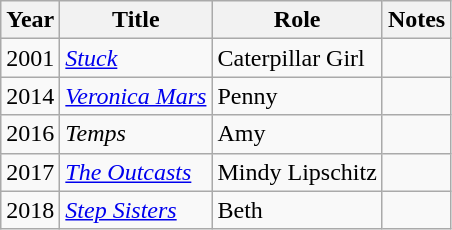<table class="wikitable sortable">
<tr>
<th>Year</th>
<th>Title</th>
<th>Role</th>
<th class="unsortable">Notes</th>
</tr>
<tr>
<td>2001</td>
<td><em><a href='#'>Stuck</a></em></td>
<td>Caterpillar Girl</td>
<td></td>
</tr>
<tr>
<td>2014</td>
<td><em><a href='#'>Veronica Mars</a></em></td>
<td>Penny</td>
<td></td>
</tr>
<tr>
<td>2016</td>
<td><em>Temps</em></td>
<td>Amy</td>
<td></td>
</tr>
<tr>
<td>2017</td>
<td><em><a href='#'>The Outcasts</a></em></td>
<td>Mindy Lipschitz</td>
<td></td>
</tr>
<tr>
<td>2018</td>
<td><em><a href='#'>Step Sisters</a></em></td>
<td>Beth</td>
<td></td>
</tr>
</table>
